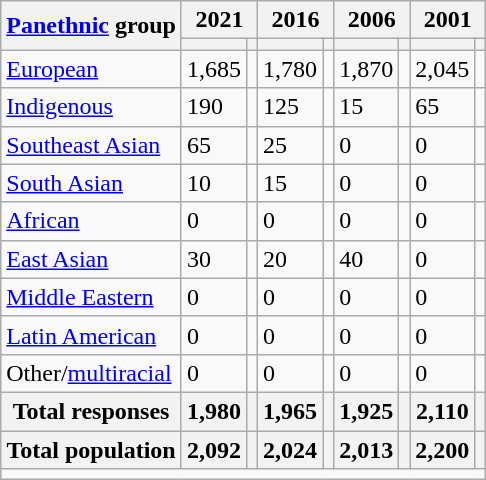<table class="wikitable collapsible sortable">
<tr>
<th rowspan="2"><a href='#'>Panethnic</a> group</th>
<th colspan="2">2021</th>
<th colspan="2">2016</th>
<th colspan="2">2006</th>
<th colspan="2">2001</th>
</tr>
<tr>
<th><a href='#'></a></th>
<th></th>
<th></th>
<th></th>
<th></th>
<th></th>
<th></th>
<th></th>
</tr>
<tr>
<td><a href='#'>European</a></td>
<td>1,685</td>
<td></td>
<td>1,780</td>
<td></td>
<td>1,870</td>
<td></td>
<td>2,045</td>
<td></td>
</tr>
<tr>
<td><a href='#'>Indigenous</a></td>
<td>190</td>
<td></td>
<td>125</td>
<td></td>
<td>15</td>
<td></td>
<td>65</td>
<td></td>
</tr>
<tr>
<td><a href='#'>Southeast Asian</a></td>
<td>65</td>
<td></td>
<td>25</td>
<td></td>
<td>0</td>
<td></td>
<td>0</td>
<td></td>
</tr>
<tr>
<td><a href='#'>South Asian</a></td>
<td>10</td>
<td></td>
<td>15</td>
<td></td>
<td>0</td>
<td></td>
<td>0</td>
<td></td>
</tr>
<tr>
<td><a href='#'>African</a></td>
<td>0</td>
<td></td>
<td>0</td>
<td></td>
<td>0</td>
<td></td>
<td>0</td>
<td></td>
</tr>
<tr>
<td><a href='#'>East Asian</a></td>
<td>30</td>
<td></td>
<td>20</td>
<td></td>
<td>40</td>
<td></td>
<td>0</td>
<td></td>
</tr>
<tr>
<td><a href='#'>Middle Eastern</a></td>
<td>0</td>
<td></td>
<td>0</td>
<td></td>
<td>0</td>
<td></td>
<td>0</td>
<td></td>
</tr>
<tr>
<td><a href='#'>Latin American</a></td>
<td>0</td>
<td></td>
<td>0</td>
<td></td>
<td>0</td>
<td></td>
<td>0</td>
<td></td>
</tr>
<tr>
<td>Other/<a href='#'>multiracial</a></td>
<td>0</td>
<td></td>
<td>0</td>
<td></td>
<td>0</td>
<td></td>
<td>0</td>
<td></td>
</tr>
<tr>
<th>Total responses</th>
<th>1,980</th>
<th></th>
<th>1,965</th>
<th></th>
<th>1,925</th>
<th></th>
<th>2,110</th>
<th></th>
</tr>
<tr class="sortbottom">
<th>Total population</th>
<th>2,092</th>
<th></th>
<th>2,024</th>
<th></th>
<th>2,013</th>
<th></th>
<th>2,200</th>
<th></th>
</tr>
<tr class="sortbottom">
<td colspan="9"></td>
</tr>
</table>
